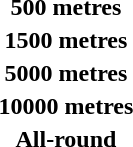<table>
<tr>
<th scope="row" rowspan=2>500 metres<br></th>
<td rowspan=2></td>
<td rowspan=2></td>
<td></td>
</tr>
<tr>
<td></td>
</tr>
<tr>
<th scope="row">1500 metres<br></th>
<td></td>
<td></td>
<td></td>
</tr>
<tr>
<th scope="row">5000 metres<br></th>
<td></td>
<td></td>
<td></td>
</tr>
<tr>
<th scope="row">10000 metres<br></th>
<td></td>
<td></td>
<td></td>
</tr>
<tr>
<th scope="row">All-round<br></th>
<td></td>
<td></td>
<td></td>
</tr>
</table>
